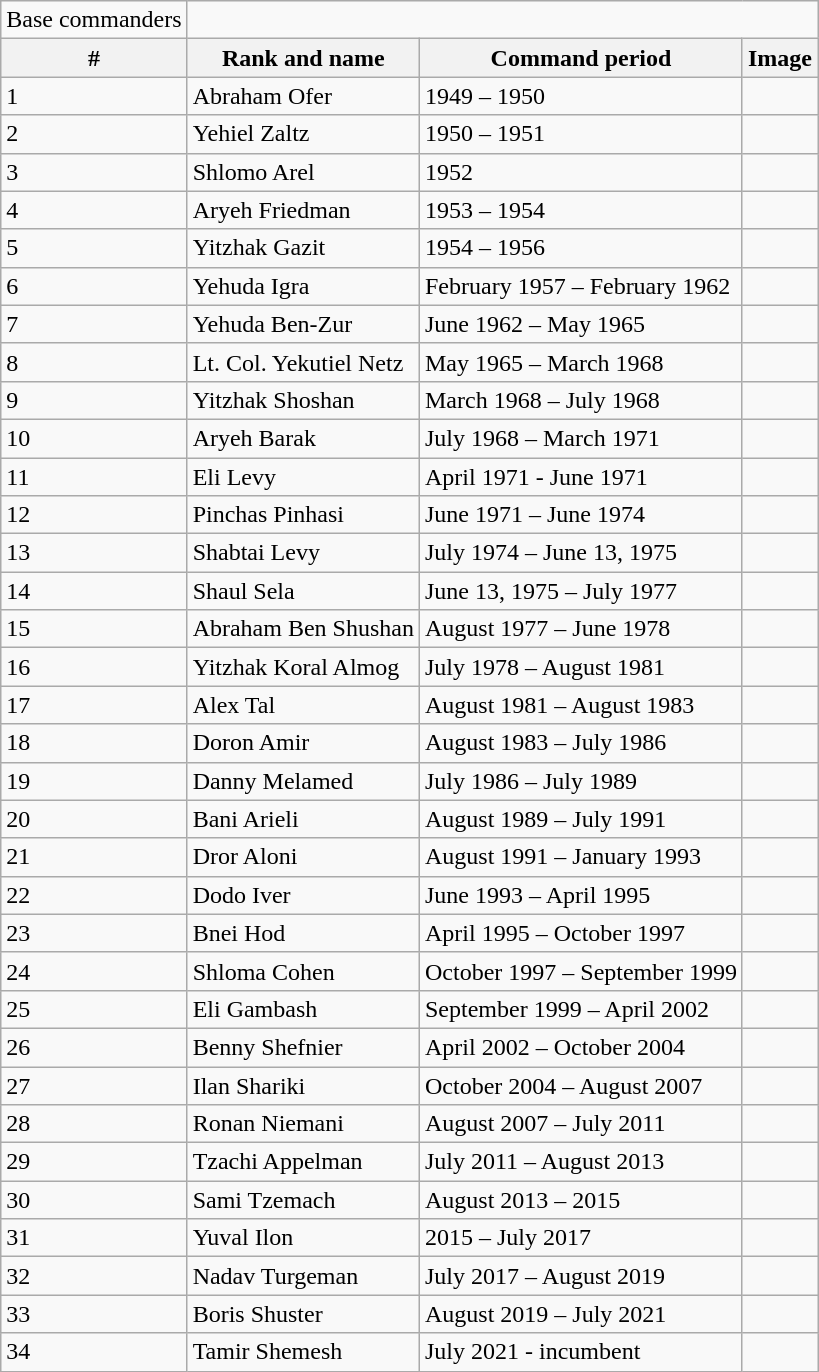<table class="wikitable mw-collapsible mw-collapsed">
<tr>
<td>Base commanders</td>
</tr>
<tr>
<th>#</th>
<th>Rank and name</th>
<th>Command period</th>
<th>Image</th>
</tr>
<tr>
<td>1</td>
<td>Abraham Ofer</td>
<td>1949 – 1950</td>
<td></td>
</tr>
<tr>
<td>2</td>
<td>Yehiel Zaltz</td>
<td>1950 – 1951</td>
<td></td>
</tr>
<tr>
<td>3</td>
<td>Shlomo Arel</td>
<td>1952</td>
<td></td>
</tr>
<tr>
<td>4</td>
<td>Aryeh Friedman</td>
<td>1953 – 1954</td>
<td></td>
</tr>
<tr>
<td>5</td>
<td>Yitzhak Gazit</td>
<td>1954 – 1956</td>
<td></td>
</tr>
<tr>
<td>6</td>
<td>Yehuda Igra</td>
<td>February 1957 – February 1962</td>
<td><br></td>
</tr>
<tr>
<td>7</td>
<td>Yehuda Ben-Zur</td>
<td>June 1962 – May 1965</td>
<td></td>
</tr>
<tr>
<td>8</td>
<td>Lt. Col. Yekutiel Netz</td>
<td>May 1965 – March 1968</td>
<td></td>
</tr>
<tr>
<td>9</td>
<td>Yitzhak Shoshan</td>
<td>March 1968 – July 1968</td>
<td></td>
</tr>
<tr>
<td>10</td>
<td>Aryeh Barak</td>
<td>July 1968 – March 1971</td>
<td></td>
</tr>
<tr>
<td>11</td>
<td>Eli Levy</td>
<td>April 1971 - June 1971</td>
<td></td>
</tr>
<tr>
<td>12</td>
<td>Pinchas Pinhasi</td>
<td>June 1971 – June 1974</td>
<td></td>
</tr>
<tr>
<td>13</td>
<td>Shabtai Levy</td>
<td>July 1974 – June 13, 1975</td>
<td></td>
</tr>
<tr>
<td>14</td>
<td>Shaul Sela</td>
<td>June 13, 1975 – July 1977</td>
<td></td>
</tr>
<tr>
<td>15</td>
<td>Abraham Ben Shushan</td>
<td>August 1977 – June 1978</td>
<td></td>
</tr>
<tr>
<td>16</td>
<td>Yitzhak Koral Almog</td>
<td>July 1978 – August 1981</td>
<td></td>
</tr>
<tr>
<td>17</td>
<td>Alex Tal</td>
<td>August 1981 – August 1983</td>
<td></td>
</tr>
<tr>
<td>18</td>
<td>Doron Amir</td>
<td>August 1983 – July 1986</td>
<td></td>
</tr>
<tr>
<td>19</td>
<td>Danny Melamed</td>
<td>July 1986 – July 1989</td>
<td></td>
</tr>
<tr>
<td>20</td>
<td>Bani Arieli</td>
<td>August 1989 – July 1991</td>
<td></td>
</tr>
<tr>
<td>21</td>
<td>Dror Aloni</td>
<td>August 1991 – January 1993</td>
<td></td>
</tr>
<tr>
<td>22</td>
<td>Dodo Iver</td>
<td>June 1993 – April 1995</td>
<td><br></td>
</tr>
<tr>
<td>23</td>
<td>Bnei Hod</td>
<td>April 1995 – October 1997</td>
<td></td>
</tr>
<tr>
<td>24</td>
<td>Shloma Cohen</td>
<td>October 1997 – September 1999</td>
<td></td>
</tr>
<tr>
<td>25</td>
<td>Eli Gambash</td>
<td>September 1999 – April 2002</td>
<td><br></td>
</tr>
<tr>
<td>26</td>
<td>Benny Shefnier</td>
<td>April 2002 – October 2004</td>
<td><br></td>
</tr>
<tr>
<td>27</td>
<td>Ilan Shariki</td>
<td>October 2004 – August 2007</td>
<td></td>
</tr>
<tr>
<td>28</td>
<td>Ronan Niemani</td>
<td>August 2007 – July 2011</td>
<td></td>
</tr>
<tr>
<td>29</td>
<td>Tzachi Appelman</td>
<td>July 2011 – August 2013</td>
<td></td>
</tr>
<tr>
<td>30</td>
<td>Sami Tzemach</td>
<td>August 2013 – 2015</td>
<td></td>
</tr>
<tr>
<td>31</td>
<td>Yuval Ilon</td>
<td>2015 – July 2017</td>
<td></td>
</tr>
<tr>
<td>32</td>
<td>Nadav Turgeman</td>
<td>July 2017 – August 2019</td>
<td></td>
</tr>
<tr>
<td>33</td>
<td>Boris Shuster</td>
<td>August 2019 – July 2021</td>
<td></td>
</tr>
<tr>
<td>34</td>
<td>Tamir Shemesh</td>
<td>July 2021 - incumbent</td>
<td></td>
</tr>
</table>
